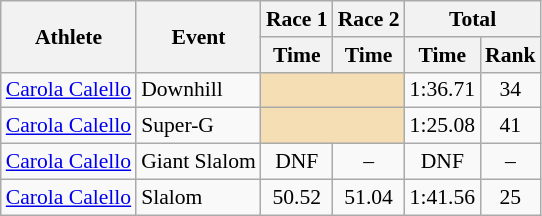<table class="wikitable" style="font-size:90%">
<tr>
<th rowspan="2">Athlete</th>
<th rowspan="2">Event</th>
<th>Race 1</th>
<th>Race 2</th>
<th colspan="2">Total</th>
</tr>
<tr>
<th>Time</th>
<th>Time</th>
<th>Time</th>
<th>Rank</th>
</tr>
<tr>
<td><a href='#'>Carola Calello</a></td>
<td>Downhill</td>
<td colspan="2" bgcolor="wheat"></td>
<td align="center">1:36.71</td>
<td align="center">34</td>
</tr>
<tr>
<td><a href='#'>Carola Calello</a></td>
<td>Super-G</td>
<td colspan="2" bgcolor="wheat"></td>
<td align="center">1:25.08</td>
<td align="center">41</td>
</tr>
<tr>
<td><a href='#'>Carola Calello</a></td>
<td>Giant Slalom</td>
<td align="center">DNF</td>
<td align="center">–</td>
<td align="center">DNF</td>
<td align="center">–</td>
</tr>
<tr>
<td><a href='#'>Carola Calello</a></td>
<td>Slalom</td>
<td align="center">50.52</td>
<td align="center">51.04</td>
<td align="center">1:41.56</td>
<td align="center">25</td>
</tr>
</table>
